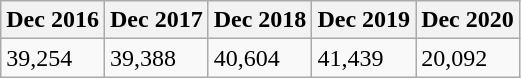<table class="wikitable">
<tr>
<th>Dec 2016</th>
<th>Dec 2017</th>
<th>Dec 2018</th>
<th>Dec 2019</th>
<th>Dec 2020</th>
</tr>
<tr>
<td>39,254</td>
<td>39,388</td>
<td>40,604</td>
<td>41,439</td>
<td>20,092</td>
</tr>
</table>
